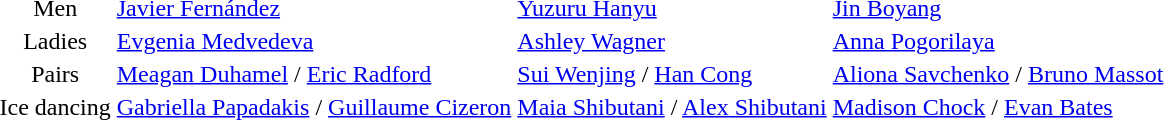<table>
<tr>
<td align=center>Men</td>
<td> <a href='#'>Javier Fernández</a></td>
<td> <a href='#'>Yuzuru Hanyu</a></td>
<td> <a href='#'>Jin Boyang</a></td>
</tr>
<tr>
<td align=center>Ladies</td>
<td> <a href='#'>Evgenia Medvedeva</a></td>
<td> <a href='#'>Ashley Wagner</a></td>
<td> <a href='#'>Anna Pogorilaya</a></td>
</tr>
<tr>
<td align=center>Pairs</td>
<td> <a href='#'>Meagan Duhamel</a> / <a href='#'>Eric Radford</a></td>
<td> <a href='#'>Sui Wenjing</a> / <a href='#'>Han Cong</a></td>
<td> <a href='#'>Aliona Savchenko</a> / <a href='#'>Bruno Massot</a></td>
</tr>
<tr>
<td align=center>Ice dancing</td>
<td> <a href='#'>Gabriella Papadakis</a> / <a href='#'>Guillaume Cizeron</a></td>
<td> <a href='#'>Maia Shibutani</a> / <a href='#'>Alex Shibutani</a></td>
<td> <a href='#'>Madison Chock</a> / <a href='#'>Evan Bates</a></td>
</tr>
</table>
